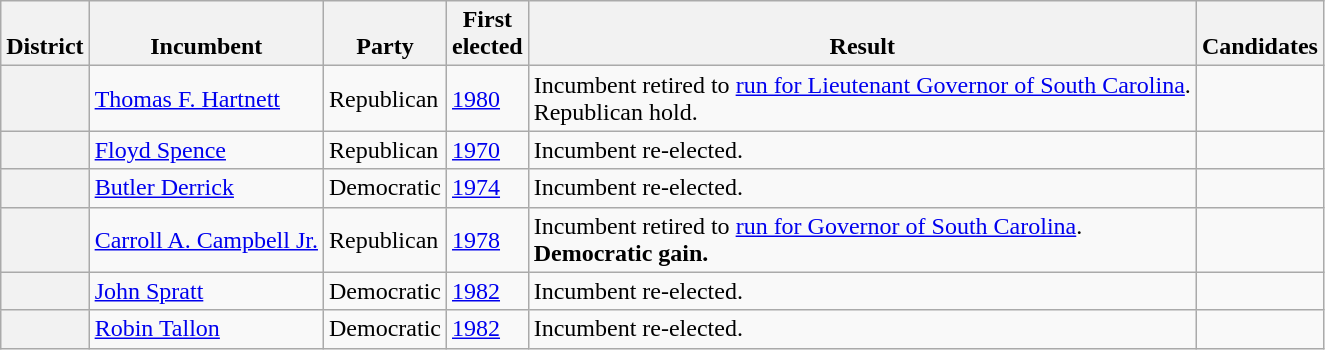<table class=wikitable>
<tr valign=bottom>
<th>District</th>
<th>Incumbent</th>
<th>Party</th>
<th>First<br>elected</th>
<th>Result</th>
<th>Candidates</th>
</tr>
<tr>
<th></th>
<td><a href='#'>Thomas F. Hartnett</a></td>
<td>Republican</td>
<td><a href='#'>1980</a></td>
<td>Incumbent retired to <a href='#'>run for Lieutenant Governor of South Carolina</a>.<br>Republican hold.</td>
<td nowrap></td>
</tr>
<tr>
<th></th>
<td><a href='#'>Floyd Spence</a></td>
<td>Republican</td>
<td><a href='#'>1970</a></td>
<td>Incumbent re-elected.</td>
<td nowrap></td>
</tr>
<tr>
<th></th>
<td><a href='#'>Butler Derrick</a></td>
<td>Democratic</td>
<td><a href='#'>1974</a></td>
<td>Incumbent re-elected.</td>
<td nowrap></td>
</tr>
<tr>
<th></th>
<td><a href='#'>Carroll A. Campbell Jr.</a></td>
<td>Republican</td>
<td><a href='#'>1978</a></td>
<td>Incumbent retired to <a href='#'>run for Governor of South Carolina</a>.<br><strong>Democratic gain.</strong></td>
<td nowrap></td>
</tr>
<tr>
<th></th>
<td><a href='#'>John Spratt</a></td>
<td>Democratic</td>
<td><a href='#'>1982</a></td>
<td>Incumbent re-elected.</td>
<td nowrap></td>
</tr>
<tr>
<th></th>
<td><a href='#'>Robin Tallon</a></td>
<td>Democratic</td>
<td><a href='#'>1982</a></td>
<td>Incumbent re-elected.</td>
<td nowrap></td>
</tr>
</table>
